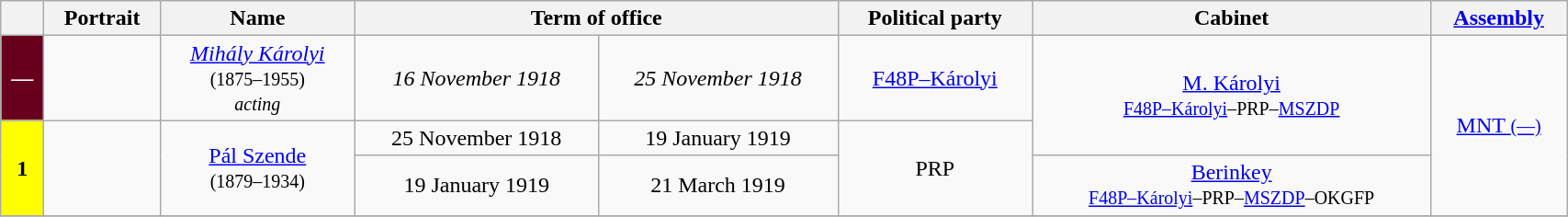<table class="wikitable" style="width:90%; text-align:center;">
<tr>
<th></th>
<th>Portrait</th>
<th>Name<br></th>
<th colspan=2>Term of office</th>
<th>Political party</th>
<th>Cabinet</th>
<th><a href='#'>Assembly</a><br></th>
</tr>
<tr>
<th style="background-color:#68001D; color:white">—</th>
<td></td>
<td><em><a href='#'>Mihály Károlyi</a></em><br><small>(1875–1955)<br><em>acting</em></small></td>
<td><em>16 November 1918</em></td>
<td><em>25 November 1918</em></td>
<td><a href='#'>F48P–Károlyi</a></td>
<td rowspan="2"><a href='#'>M. Károlyi</a><br><small><a href='#'>F48P–Károlyi</a>–PRP–<a href='#'>MSZDP</a></small></td>
<td rowspan="3"><a href='#'>MNT <small>(—)</small></a></td>
</tr>
<tr>
<th rowspan="2" style="background-color:#FFFF00; color:black">1</th>
<td rowspan="2"></td>
<td rowspan="2"><a href='#'>Pál Szende</a><br><small>(1879–1934)</small></td>
<td>25 November 1918</td>
<td>19 January 1919</td>
<td rowspan="2">PRP</td>
</tr>
<tr>
<td>19 January 1919</td>
<td>21 March 1919</td>
<td><a href='#'>Berinkey</a><br><small><a href='#'>F48P–Károlyi</a>–PRP–<a href='#'>MSZDP</a>–OKGFP</small></td>
</tr>
<tr>
</tr>
</table>
